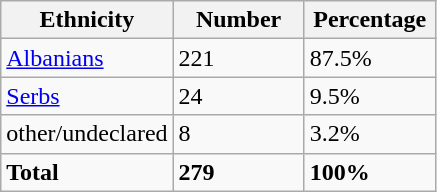<table class="wikitable">
<tr>
<th width="100px">Ethnicity</th>
<th width="80px">Number</th>
<th width="80px">Percentage</th>
</tr>
<tr>
<td><a href='#'>Albanians</a></td>
<td>221</td>
<td>87.5%</td>
</tr>
<tr>
<td><a href='#'>Serbs</a></td>
<td>24</td>
<td>9.5%</td>
</tr>
<tr>
<td>other/undeclared</td>
<td>8</td>
<td>3.2%</td>
</tr>
<tr>
<td><strong>Total</strong></td>
<td><strong>279</strong></td>
<td><strong>100%</strong></td>
</tr>
</table>
